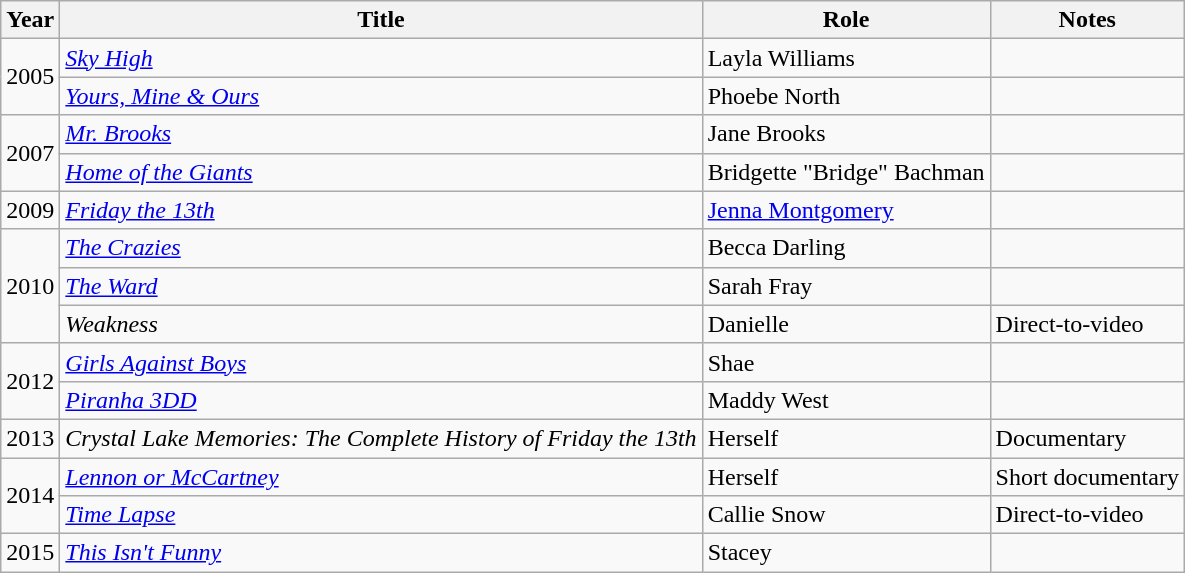<table class="wikitable sortable">
<tr>
<th>Year</th>
<th>Title</th>
<th>Role</th>
<th class="unsortable">Notes</th>
</tr>
<tr>
<td rowspan="2">2005</td>
<td><em><a href='#'>Sky High</a></em></td>
<td>Layla Williams</td>
<td></td>
</tr>
<tr>
<td><em><a href='#'>Yours, Mine & Ours</a></em></td>
<td>Phoebe North</td>
<td></td>
</tr>
<tr>
<td rowspan="2">2007</td>
<td><em><a href='#'>Mr. Brooks</a></em></td>
<td>Jane Brooks</td>
<td></td>
</tr>
<tr>
<td><em><a href='#'>Home of the Giants</a></em></td>
<td>Bridgette "Bridge" Bachman</td>
<td></td>
</tr>
<tr>
<td>2009</td>
<td><em><a href='#'>Friday the 13th</a></em></td>
<td><a href='#'>Jenna Montgomery</a></td>
<td></td>
</tr>
<tr>
<td rowspan="3">2010</td>
<td data-sort-value="Crazies, The"><em><a href='#'>The Crazies</a></em></td>
<td>Becca Darling</td>
<td></td>
</tr>
<tr>
<td data-sort-value="Ward, The"><em><a href='#'>The Ward</a></em></td>
<td>Sarah Fray</td>
<td></td>
</tr>
<tr>
<td><em>Weakness</em></td>
<td>Danielle</td>
<td>Direct-to-video</td>
</tr>
<tr>
<td rowspan="2">2012</td>
<td><em><a href='#'>Girls Against Boys</a></em></td>
<td>Shae</td>
<td></td>
</tr>
<tr>
<td><em><a href='#'>Piranha 3DD</a></em></td>
<td>Maddy West</td>
<td></td>
</tr>
<tr>
<td>2013</td>
<td><em>Crystal Lake Memories: The Complete History of Friday the 13th</em></td>
<td>Herself</td>
<td>Documentary</td>
</tr>
<tr>
<td rowspan="2">2014</td>
<td><em><a href='#'>Lennon or McCartney</a></em></td>
<td>Herself</td>
<td>Short documentary</td>
</tr>
<tr>
<td><em><a href='#'>Time Lapse</a></em></td>
<td>Callie Snow</td>
<td>Direct-to-video</td>
</tr>
<tr>
<td>2015</td>
<td><em><a href='#'>This Isn't Funny</a></em></td>
<td>Stacey</td>
<td></td>
</tr>
</table>
